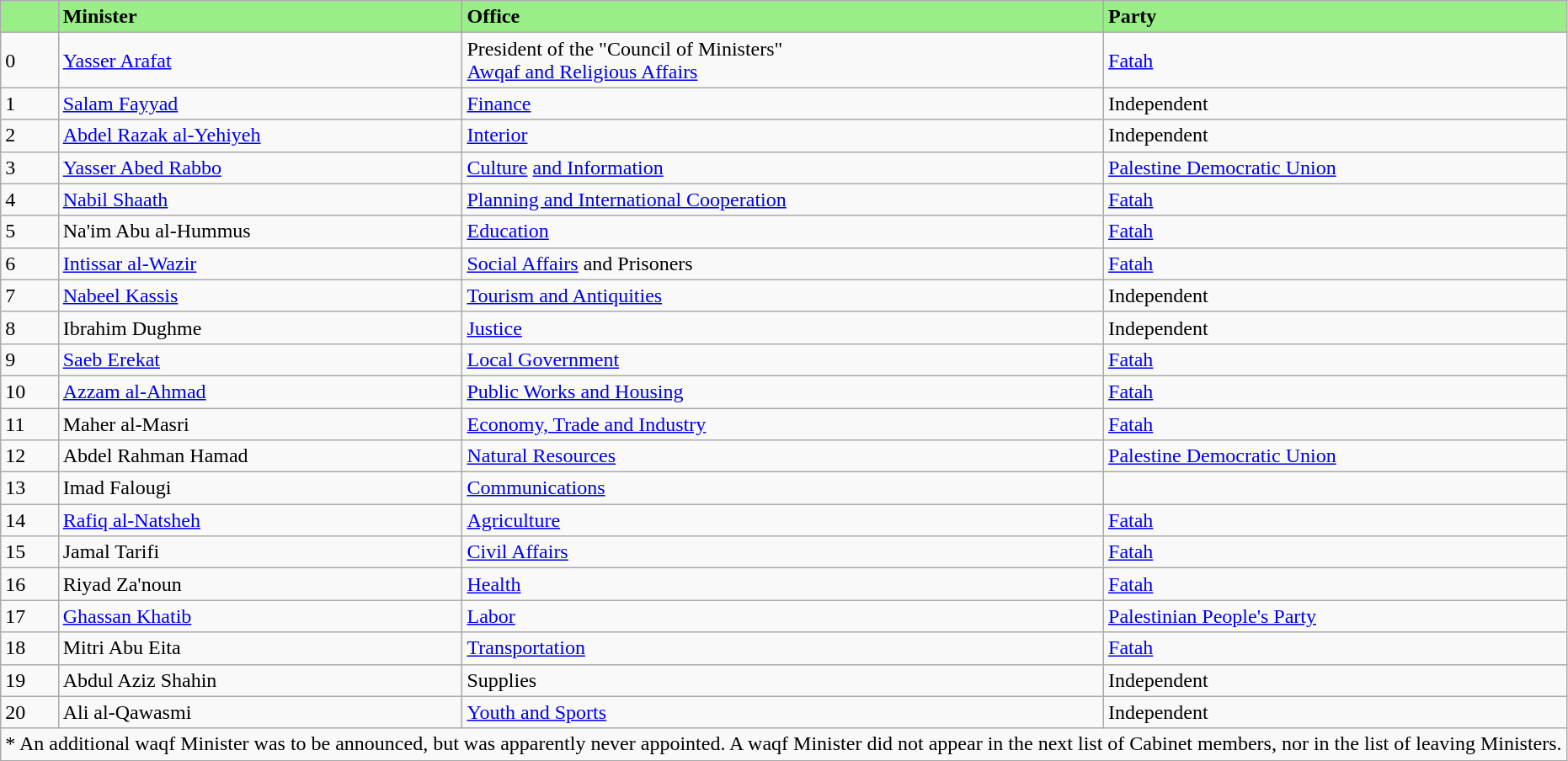<table class="wikitable">
<tr style="background:#99ee88;">
<td></td>
<td><strong>Minister</strong></td>
<td><strong>Office</strong></td>
<td><strong>Party</strong></td>
</tr>
<tr>
<td>0</td>
<td><a href='#'>Yasser Arafat</a></td>
<td>President of the "Council of Ministers"<br><a href='#'>Awqaf and Religious Affairs</a></td>
<td><a href='#'>Fatah</a></td>
</tr>
<tr>
<td>1</td>
<td><a href='#'>Salam Fayyad</a></td>
<td><a href='#'>Finance</a></td>
<td>Independent</td>
</tr>
<tr>
<td>2</td>
<td><a href='#'>Abdel Razak al-Yehiyeh</a></td>
<td><a href='#'>Interior</a></td>
<td>Independent</td>
</tr>
<tr>
<td>3</td>
<td><a href='#'>Yasser Abed Rabbo</a></td>
<td><a href='#'>Culture</a> <a href='#'>and Information</a></td>
<td><a href='#'>Palestine Democratic Union</a></td>
</tr>
<tr>
<td>4</td>
<td><a href='#'>Nabil Shaath</a></td>
<td><a href='#'>Planning and International Cooperation</a></td>
<td><a href='#'>Fatah</a></td>
</tr>
<tr>
<td>5</td>
<td>Na'im Abu al-Hummus</td>
<td><a href='#'>Education</a></td>
<td><a href='#'>Fatah</a></td>
</tr>
<tr>
<td>6</td>
<td><a href='#'>Intissar al-Wazir</a></td>
<td><a href='#'>Social Affairs</a> and Prisoners</td>
<td><a href='#'>Fatah</a></td>
</tr>
<tr>
<td>7</td>
<td><a href='#'>Nabeel Kassis</a></td>
<td><a href='#'>Tourism and Antiquities</a></td>
<td>Independent</td>
</tr>
<tr>
<td>8</td>
<td>Ibrahim Dughme</td>
<td><a href='#'>Justice</a></td>
<td>Independent</td>
</tr>
<tr>
<td>9</td>
<td><a href='#'>Saeb Erekat</a></td>
<td><a href='#'>Local Government</a></td>
<td><a href='#'>Fatah</a></td>
</tr>
<tr>
<td>10</td>
<td><a href='#'>Azzam al-Ahmad</a></td>
<td><a href='#'>Public Works and Housing</a></td>
<td><a href='#'>Fatah</a></td>
</tr>
<tr>
<td>11</td>
<td>Maher al-Masri</td>
<td><a href='#'>Economy, Trade and Industry</a></td>
<td><a href='#'>Fatah</a></td>
</tr>
<tr>
<td>12</td>
<td>Abdel Rahman Hamad</td>
<td><a href='#'>Natural Resources</a></td>
<td><a href='#'>Palestine Democratic Union</a></td>
</tr>
<tr>
<td>13</td>
<td>Imad Falougi</td>
<td><a href='#'>Communications</a></td>
<td></td>
</tr>
<tr>
<td>14</td>
<td><a href='#'>Rafiq al-Natsheh</a></td>
<td><a href='#'>Agriculture</a></td>
<td><a href='#'>Fatah</a></td>
</tr>
<tr>
<td>15</td>
<td>Jamal Tarifi</td>
<td><a href='#'>Civil Affairs</a></td>
<td><a href='#'>Fatah</a></td>
</tr>
<tr>
<td>16</td>
<td>Riyad Za'noun</td>
<td><a href='#'>Health</a></td>
<td><a href='#'>Fatah</a></td>
</tr>
<tr>
<td>17</td>
<td><a href='#'>Ghassan Khatib</a></td>
<td><a href='#'>Labor</a></td>
<td><a href='#'>Palestinian People's Party</a></td>
</tr>
<tr>
<td>18</td>
<td>Mitri Abu Eita</td>
<td><a href='#'>Transportation</a></td>
<td><a href='#'>Fatah</a></td>
</tr>
<tr>
<td>19</td>
<td>Abdul Aziz Shahin</td>
<td>Supplies</td>
<td>Independent</td>
</tr>
<tr>
<td>20</td>
<td>Ali al-Qawasmi</td>
<td><a href='#'>Youth and Sports</a></td>
<td>Independent</td>
</tr>
<tr>
<td colspan=4>* An additional waqf Minister was to be announced, but was apparently never appointed. A  waqf Minister did not appear in the next list of Cabinet members, nor in the list of leaving Ministers.</td>
</tr>
</table>
